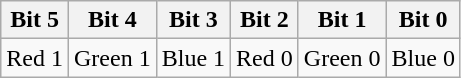<table class="wikitable">
<tr>
<th>Bit 5</th>
<th>Bit 4</th>
<th>Bit 3</th>
<th>Bit 2</th>
<th>Bit 1</th>
<th>Bit 0</th>
</tr>
<tr>
<td>Red 1</td>
<td>Green 1</td>
<td>Blue 1</td>
<td>Red 0</td>
<td>Green 0</td>
<td>Blue 0</td>
</tr>
</table>
